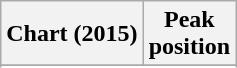<table class="wikitable sortable plainrowheaders" style="text-align:center">
<tr>
<th scope="col">Chart (2015)</th>
<th scope="col">Peak<br>position</th>
</tr>
<tr>
</tr>
<tr>
</tr>
</table>
